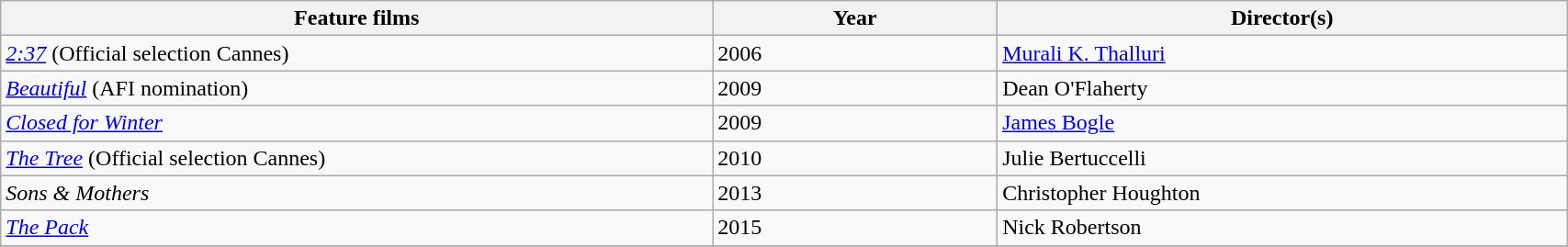<table class="sortable wikitable" width="90%" cellpadding="5">
<tr>
<th width="25%">Feature films</th>
<th width="10%">Year</th>
<th width="20%">Director(s)</th>
</tr>
<tr>
<td><em><a href='#'>2:37</a></em> (Official selection Cannes)</td>
<td>2006</td>
<td><a href='#'>Murali K. Thalluri</a></td>
</tr>
<tr>
<td><em><a href='#'>Beautiful</a></em> (AFI nomination)</td>
<td>2009</td>
<td>Dean O'Flaherty</td>
</tr>
<tr>
<td><em><a href='#'>Closed for Winter</a></em></td>
<td>2009</td>
<td><a href='#'>James Bogle</a></td>
</tr>
<tr>
<td><em><a href='#'>The Tree</a></em> (Official selection Cannes)</td>
<td>2010</td>
<td>Julie Bertuccelli</td>
</tr>
<tr>
<td><em>Sons & Mothers</em></td>
<td>2013</td>
<td>Christopher Houghton</td>
</tr>
<tr>
<td><em><a href='#'>The Pack</a></em></td>
<td>2015</td>
<td>Nick Robertson</td>
</tr>
<tr>
</tr>
</table>
